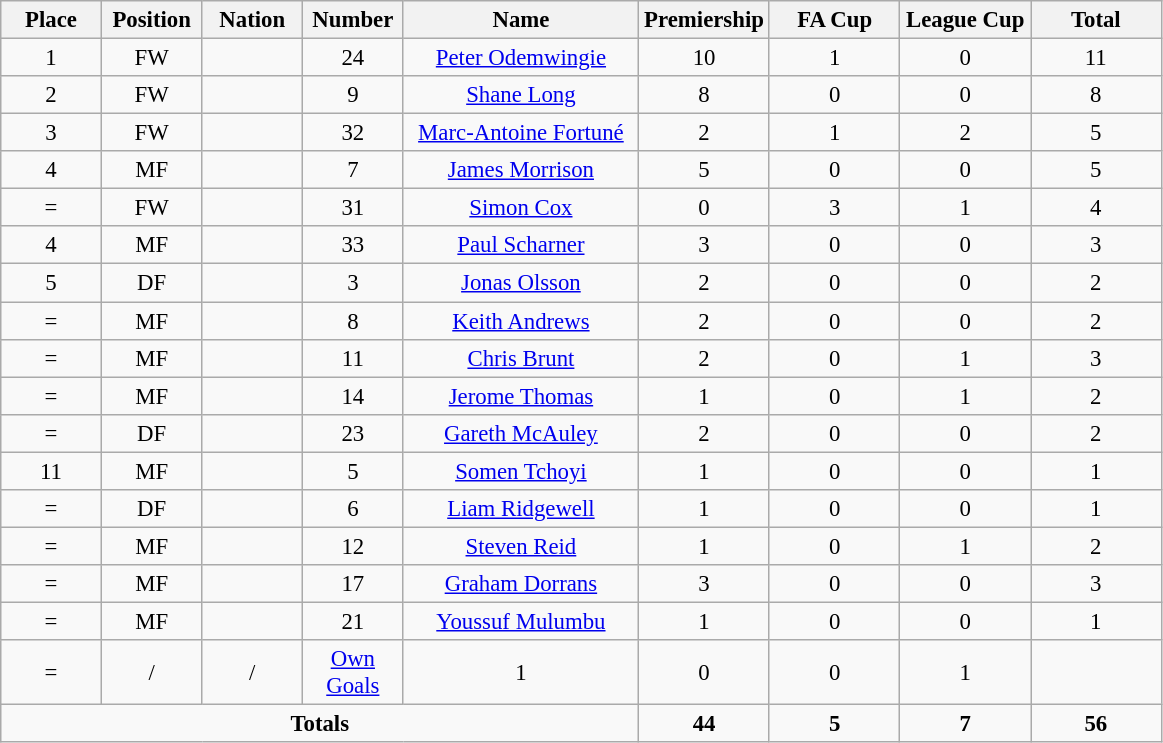<table class="wikitable" style="font-size: 95%; text-align: center;">
<tr>
<th width=60>Place</th>
<th width=60>Position</th>
<th width=60>Nation</th>
<th width=60>Number</th>
<th width=150>Name</th>
<th width=80>Premiership</th>
<th width=80>FA Cup</th>
<th width=80>League Cup</th>
<th width=80>Total</th>
</tr>
<tr>
<td>1</td>
<td>FW</td>
<td></td>
<td>24</td>
<td><a href='#'>Peter Odemwingie</a></td>
<td>10</td>
<td>1</td>
<td>0</td>
<td>11</td>
</tr>
<tr>
<td>2</td>
<td>FW</td>
<td></td>
<td>9</td>
<td><a href='#'>Shane Long</a></td>
<td>8</td>
<td>0</td>
<td>0</td>
<td>8</td>
</tr>
<tr>
<td>3</td>
<td>FW</td>
<td></td>
<td>32</td>
<td><a href='#'>Marc-Antoine Fortuné</a></td>
<td>2</td>
<td>1</td>
<td>2</td>
<td>5</td>
</tr>
<tr>
<td>4</td>
<td>MF</td>
<td></td>
<td>7</td>
<td><a href='#'>James Morrison</a></td>
<td>5</td>
<td>0</td>
<td>0</td>
<td>5</td>
</tr>
<tr>
<td>=</td>
<td>FW</td>
<td></td>
<td>31</td>
<td><a href='#'>Simon Cox</a></td>
<td>0</td>
<td>3</td>
<td>1</td>
<td>4</td>
</tr>
<tr>
<td>4</td>
<td>MF</td>
<td></td>
<td>33</td>
<td><a href='#'>Paul Scharner</a></td>
<td>3</td>
<td>0</td>
<td>0</td>
<td>3</td>
</tr>
<tr>
<td>5</td>
<td>DF</td>
<td></td>
<td>3</td>
<td><a href='#'>Jonas Olsson</a></td>
<td>2</td>
<td>0</td>
<td>0</td>
<td>2</td>
</tr>
<tr>
<td>=</td>
<td>MF</td>
<td></td>
<td>8</td>
<td><a href='#'>Keith Andrews</a></td>
<td>2</td>
<td>0</td>
<td>0</td>
<td>2</td>
</tr>
<tr>
<td>=</td>
<td>MF</td>
<td></td>
<td>11</td>
<td><a href='#'>Chris Brunt</a></td>
<td>2</td>
<td>0</td>
<td>1</td>
<td>3</td>
</tr>
<tr>
<td>=</td>
<td>MF</td>
<td></td>
<td>14</td>
<td><a href='#'>Jerome Thomas</a></td>
<td>1</td>
<td>0</td>
<td>1</td>
<td>2</td>
</tr>
<tr>
<td>=</td>
<td>DF</td>
<td></td>
<td>23</td>
<td><a href='#'>Gareth McAuley</a></td>
<td>2</td>
<td>0</td>
<td>0</td>
<td>2</td>
</tr>
<tr>
<td>11</td>
<td>MF</td>
<td></td>
<td>5</td>
<td><a href='#'>Somen Tchoyi</a></td>
<td>1</td>
<td>0</td>
<td>0</td>
<td>1</td>
</tr>
<tr>
<td>=</td>
<td>DF</td>
<td></td>
<td>6</td>
<td><a href='#'>Liam Ridgewell</a></td>
<td>1</td>
<td>0</td>
<td>0</td>
<td>1</td>
</tr>
<tr>
<td>=</td>
<td>MF</td>
<td></td>
<td>12</td>
<td><a href='#'>Steven Reid</a></td>
<td>1</td>
<td>0</td>
<td>1</td>
<td>2</td>
</tr>
<tr>
<td>=</td>
<td>MF</td>
<td></td>
<td>17</td>
<td><a href='#'>Graham Dorrans</a></td>
<td>3</td>
<td>0</td>
<td>0</td>
<td>3</td>
</tr>
<tr>
<td>=</td>
<td>MF</td>
<td></td>
<td>21</td>
<td><a href='#'>Youssuf Mulumbu</a></td>
<td>1</td>
<td>0</td>
<td>0</td>
<td>1</td>
</tr>
<tr>
<td>=</td>
<td>/</td>
<td>/</td>
<td><a href='#'>Own Goals</a></td>
<td>1</td>
<td>0</td>
<td>0</td>
<td>1</td>
</tr>
<tr>
<td colspan="5"><strong>Totals</strong></td>
<td><strong>44</strong></td>
<td><strong>5</strong></td>
<td><strong>7</strong></td>
<td><strong>56</strong></td>
</tr>
</table>
